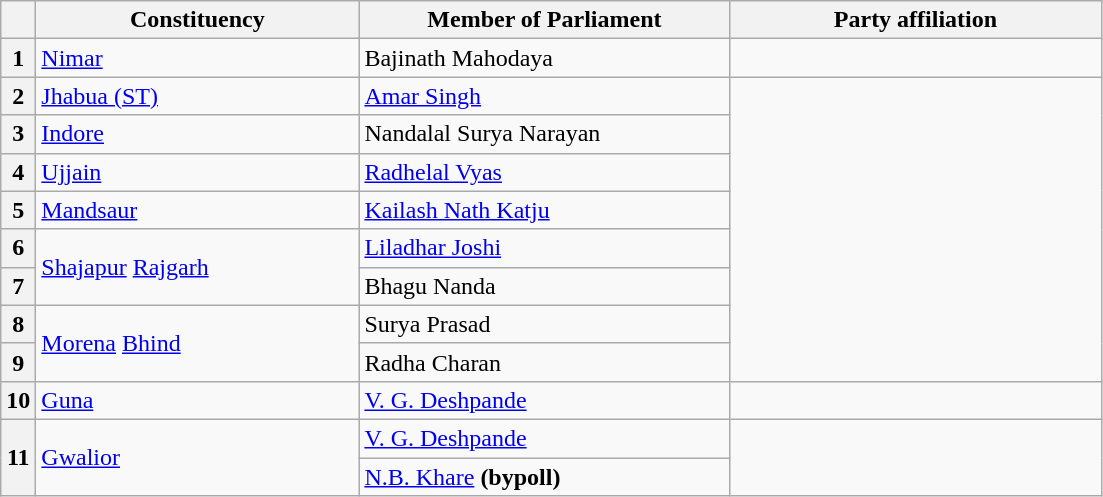<table class="wikitable sortable">
<tr style="text-align:center;">
<th></th>
<th style="width:13em">Constituency</th>
<th style="width:15em">Member of Parliament</th>
<th colspan="2" style="width:15em">Party affiliation</th>
</tr>
<tr>
<th>1</th>
<td><a href='#'>Nimar</a></td>
<td>Bajinath Mahodaya</td>
<td></td>
</tr>
<tr>
<th>2</th>
<td><a href='#'>Jhabua (ST)</a></td>
<td><a href='#'>Amar Singh</a></td>
</tr>
<tr>
<th>3</th>
<td><a href='#'>Indore</a></td>
<td>Nandalal Surya Narayan</td>
</tr>
<tr>
<th>4</th>
<td><a href='#'>Ujjain</a></td>
<td><a href='#'>Radhelal Vyas</a></td>
</tr>
<tr>
<th>5</th>
<td><a href='#'>Mandsaur</a></td>
<td><a href='#'>Kailash Nath Katju</a></td>
</tr>
<tr>
<th>6</th>
<td rowspan=2><a href='#'>Shajapur</a> <a href='#'>Rajgarh</a></td>
<td><a href='#'>Liladhar Joshi</a></td>
</tr>
<tr>
<th>7</th>
<td>Bhagu Nanda</td>
</tr>
<tr>
<th>8</th>
<td rowspan=2><a href='#'>Morena</a> <a href='#'>Bhind</a></td>
<td>Surya Prasad</td>
</tr>
<tr>
<th>9</th>
<td>Radha Charan</td>
</tr>
<tr>
<th>10</th>
<td><a href='#'>Guna</a></td>
<td><a href='#'>V. G. Deshpande</a></td>
<td></td>
</tr>
<tr>
<th rowspan=2>11</th>
<td rowspan=2><a href='#'>Gwalior</a></td>
<td><a href='#'>V. G. Deshpande</a></td>
</tr>
<tr>
<td><a href='#'>N.B. Khare</a> <strong>(bypoll)</strong></td>
</tr>
</table>
